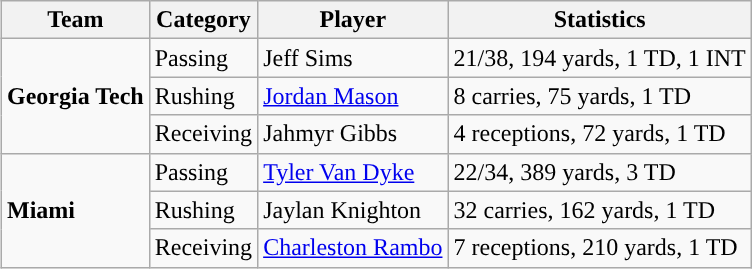<table class="wikitable" style="float: right;">
<tr>
<th>Team</th>
<th>Category</th>
<th>Player</th>
<th>Statistics</th>
</tr>
<tr>
<td rowspan=3><strong>Georgia Tech</strong></td>
<td>Passing</td>
<td>Jeff Sims</td>
<td>21/38, 194 yards, 1 TD, 1 INT</td>
</tr>
<tr>
<td>Rushing</td>
<td><a href='#'>Jordan Mason</a></td>
<td>8 carries, 75 yards, 1 TD</td>
</tr>
<tr>
<td>Receiving</td>
<td>Jahmyr Gibbs</td>
<td>4 receptions, 72 yards, 1 TD</td>
</tr>
<tr>
<td rowspan=3><strong>Miami</strong></td>
<td>Passing</td>
<td><a href='#'>Tyler Van Dyke</a></td>
<td>22/34, 389 yards, 3 TD</td>
</tr>
<tr>
<td>Rushing</td>
<td>Jaylan Knighton</td>
<td>32 carries, 162 yards, 1 TD</td>
</tr>
<tr>
<td>Receiving</td>
<td><a href='#'>Charleston Rambo</a></td>
<td>7 receptions, 210 yards, 1 TD</td>
</tr>
</table>
